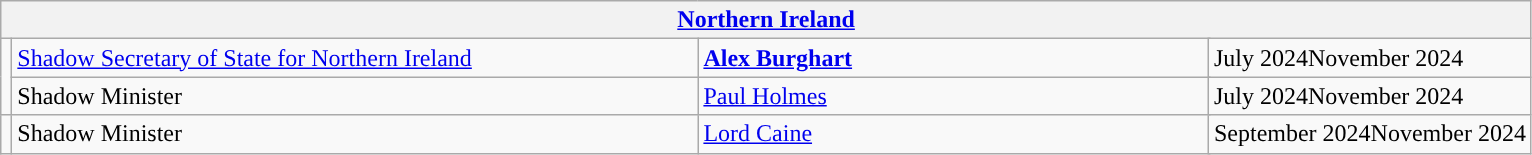<table class="wikitable">
<tr>
<th colspan="5"><a href='#'>Northern Ireland</a></th>
</tr>
<tr>
<td rowspan="2" style="background: "></td>
<td style="width: 450px;"><a href='#'>Shadow Secretary of State for Northern Ireland</a></td>
<td colspan="2" style="width: 333px;"><strong><a href='#'>Alex Burghart</a></strong></td>
<td>July 2024November 2024</td>
</tr>
<tr>
<td>Shadow Minister</td>
<td colspan="2"><a href='#'>Paul Holmes</a><br></td>
<td>July 2024November 2024</td>
</tr>
<tr>
<td style="background: "></td>
<td>Shadow Minister</td>
<td colspan="2"><a href='#'>Lord Caine</a></td>
<td>September 2024November 2024</td>
</tr>
</table>
